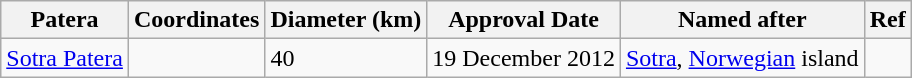<table class="wikitable">
<tr>
<th>Patera</th>
<th>Coordinates</th>
<th>Diameter (km)</th>
<th>Approval Date</th>
<th>Named after</th>
<th>Ref</th>
</tr>
<tr>
<td><a href='#'>Sotra Patera</a></td>
<td></td>
<td>40</td>
<td>19 December 2012</td>
<td><a href='#'>Sotra</a>, <a href='#'>Norwegian</a> island</td>
<td></td>
</tr>
</table>
